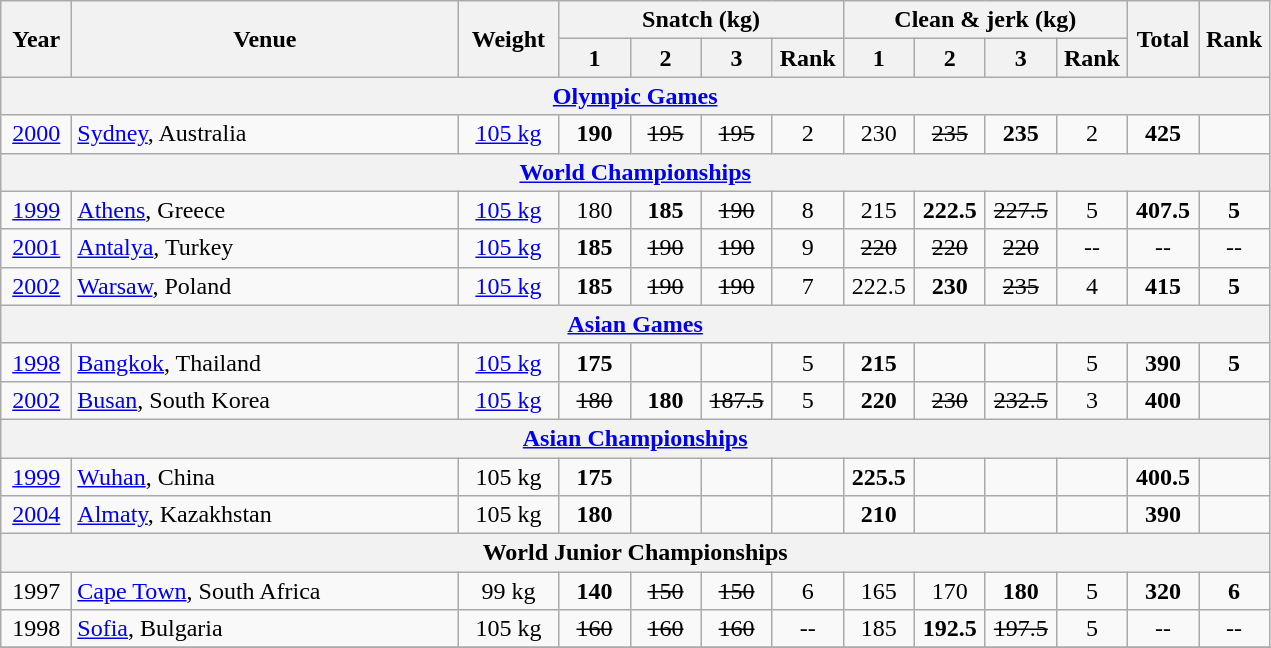<table class = "wikitable" style="text-align:center;">
<tr>
<th rowspan=2 width=40>Year</th>
<th rowspan=2 width=250>Venue</th>
<th rowspan=2 width=60>Weight</th>
<th colspan=4>Snatch (kg)</th>
<th colspan=4>Clean & jerk (kg)</th>
<th rowspan=2 width=40>Total</th>
<th rowspan=2 width=40>Rank</th>
</tr>
<tr>
<th width=40>1</th>
<th width=40>2</th>
<th width=40>3</th>
<th width=40>Rank</th>
<th width=40>1</th>
<th width=40>2</th>
<th width=40>3</th>
<th width=40>Rank</th>
</tr>
<tr>
<th colspan=13><a href='#'>Olympic Games</a></th>
</tr>
<tr>
<td><a href='#'>2000</a></td>
<td align=left> <a href='#'>Sydney</a>, Australia</td>
<td><a href='#'>105 kg</a></td>
<td><strong>190</strong></td>
<td><s>195</s></td>
<td><s>195</s></td>
<td>2</td>
<td>230</td>
<td><s>235</s></td>
<td><strong>235</strong></td>
<td>2</td>
<td><strong>425</strong></td>
<td></td>
</tr>
<tr>
<th colspan=13><a href='#'>World Championships</a></th>
</tr>
<tr>
<td><a href='#'>1999</a></td>
<td align=left> <a href='#'>Athens</a>, Greece</td>
<td><a href='#'>105 kg</a></td>
<td>180</td>
<td><strong>185</strong></td>
<td><s>190</s></td>
<td>8</td>
<td>215</td>
<td><strong>222.5</strong></td>
<td><s>227.5</s></td>
<td>5</td>
<td><strong>407.5</strong></td>
<td><strong>5</strong></td>
</tr>
<tr>
<td><a href='#'>2001</a></td>
<td align=left> <a href='#'>Antalya</a>, Turkey</td>
<td><a href='#'>105 kg</a></td>
<td><strong>185</strong></td>
<td><s>190</s></td>
<td><s>190</s></td>
<td>9</td>
<td><s>220</s></td>
<td><s>220</s></td>
<td><s>220</s></td>
<td>--</td>
<td>--</td>
<td>--</td>
</tr>
<tr>
<td><a href='#'>2002</a></td>
<td align=left> <a href='#'>Warsaw</a>, Poland</td>
<td><a href='#'>105 kg</a></td>
<td><strong>185</strong></td>
<td><s>190</s></td>
<td><s>190</s></td>
<td>7</td>
<td>222.5</td>
<td><strong>230</strong></td>
<td><s>235</s></td>
<td>4</td>
<td><strong>415</strong></td>
<td><strong>5</strong></td>
</tr>
<tr>
<th colspan=13><a href='#'>Asian Games</a></th>
</tr>
<tr>
<td><a href='#'>1998</a></td>
<td align=left> <a href='#'>Bangkok</a>, Thailand</td>
<td><a href='#'>105 kg</a></td>
<td><strong>175</strong></td>
<td></td>
<td></td>
<td>5</td>
<td><strong>215</strong></td>
<td></td>
<td></td>
<td>5</td>
<td><strong>390</strong></td>
<td><strong>5</strong></td>
</tr>
<tr>
<td><a href='#'>2002</a></td>
<td align=left> <a href='#'>Busan</a>, South Korea</td>
<td><a href='#'>105 kg</a></td>
<td><s>180</s></td>
<td><strong>180</strong></td>
<td><s>187.5</s></td>
<td>5</td>
<td><strong>220</strong></td>
<td><s>230</s></td>
<td><s>232.5</s></td>
<td>3</td>
<td><strong>400</strong></td>
<td></td>
</tr>
<tr>
<th colspan=13><a href='#'>Asian Championships</a></th>
</tr>
<tr>
<td><a href='#'>1999</a></td>
<td align=left> <a href='#'>Wuhan</a>, China</td>
<td>105 kg</td>
<td><strong>175</strong></td>
<td></td>
<td></td>
<td></td>
<td><strong>225.5</strong></td>
<td></td>
<td></td>
<td></td>
<td><strong>400.5</strong></td>
<td></td>
</tr>
<tr>
<td><a href='#'>2004</a></td>
<td align=left> <a href='#'>Almaty</a>, Kazakhstan</td>
<td>105 kg</td>
<td><strong>180</strong></td>
<td></td>
<td></td>
<td></td>
<td><strong>210</strong></td>
<td></td>
<td></td>
<td></td>
<td><strong>390</strong></td>
<td></td>
</tr>
<tr>
<th colspan=13>World Junior Championships</th>
</tr>
<tr>
<td>1997</td>
<td align=left> <a href='#'>Cape Town</a>, South Africa</td>
<td>99 kg</td>
<td><strong>140</strong></td>
<td><s>150</s></td>
<td><s>150</s></td>
<td>6</td>
<td>165</td>
<td>170</td>
<td><strong>180</strong></td>
<td>5</td>
<td><strong>320</strong></td>
<td><strong>6</strong></td>
</tr>
<tr>
<td>1998</td>
<td align=left> <a href='#'>Sofia</a>, Bulgaria</td>
<td>105 kg</td>
<td><s>160</s></td>
<td><s>160</s></td>
<td><s>160</s></td>
<td>--</td>
<td>185</td>
<td><strong>192.5</strong></td>
<td><s>197.5</s></td>
<td>5</td>
<td>--</td>
<td>--</td>
</tr>
<tr>
</tr>
</table>
